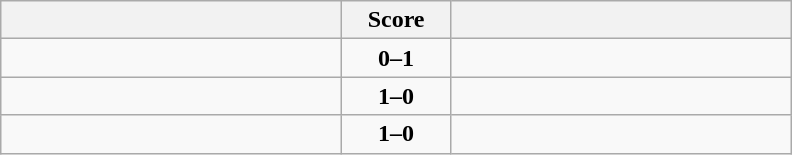<table class="wikitable" style="text-align: center;">
<tr>
<th align="right" width="220"></th>
<th width="65">Score</th>
<th align="left" width="220"></th>
</tr>
<tr>
<td align=right></td>
<td align=center><strong>0–1</strong></td>
<td align=left><strong></strong></td>
</tr>
<tr>
<td align=right><strong></strong></td>
<td align=center><strong>1–0</strong></td>
<td align=left></td>
</tr>
<tr>
<td align=right><strong></strong></td>
<td align=center><strong>1–0</strong></td>
<td align=left></td>
</tr>
</table>
